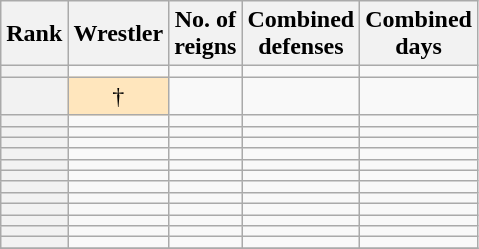<table class="wikitable sortable" style="text-align: center">
<tr>
<th>Rank</th>
<th>Wrestler</th>
<th>No. of<br>reigns</th>
<th>Combined<br>defenses</th>
<th>Combined<br>days</th>
</tr>
<tr>
<th></th>
<td></td>
<td></td>
<td></td>
<td></td>
</tr>
<tr>
<th></th>
<td style="background-color:#FFE6BD"> †</td>
<td></td>
<td></td>
<td></td>
</tr>
<tr>
<th></th>
<td></td>
<td></td>
<td></td>
<td></td>
</tr>
<tr>
<th></th>
<td></td>
<td></td>
<td></td>
<td></td>
</tr>
<tr>
<th></th>
<td></td>
<td></td>
<td></td>
<td></td>
</tr>
<tr>
<th></th>
<td></td>
<td></td>
<td></td>
<td></td>
</tr>
<tr>
<th></th>
<td></td>
<td></td>
<td></td>
<td></td>
</tr>
<tr>
<th></th>
<td></td>
<td></td>
<td></td>
<td></td>
</tr>
<tr>
<th></th>
<td></td>
<td></td>
<td></td>
<td></td>
</tr>
<tr>
<th></th>
<td></td>
<td></td>
<td></td>
<td></td>
</tr>
<tr>
<th></th>
<td></td>
<td></td>
<td></td>
<td></td>
</tr>
<tr>
<th></th>
<td></td>
<td></td>
<td></td>
<td></td>
</tr>
<tr>
<th></th>
<td></td>
<td></td>
<td></td>
<td></td>
</tr>
<tr>
<th></th>
<td></td>
<td></td>
<td></td>
<td></td>
</tr>
<tr>
</tr>
</table>
